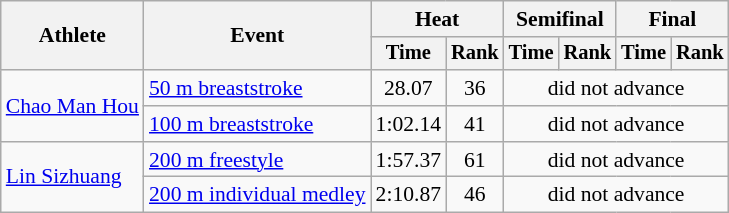<table class="wikitable" style="text-align:center; font-size:90%">
<tr>
<th rowspan="2">Athlete</th>
<th rowspan="2">Event</th>
<th colspan="2">Heat</th>
<th colspan="2">Semifinal</th>
<th colspan="2">Final</th>
</tr>
<tr style="font-size:95%">
<th>Time</th>
<th>Rank</th>
<th>Time</th>
<th>Rank</th>
<th>Time</th>
<th>Rank</th>
</tr>
<tr>
<td align=left rowspan=2><a href='#'>Chao Man Hou</a></td>
<td align=left><a href='#'>50 m breaststroke</a></td>
<td>28.07</td>
<td>36</td>
<td colspan=4>did not advance</td>
</tr>
<tr>
<td align=left><a href='#'>100 m breaststroke</a></td>
<td>1:02.14</td>
<td>41</td>
<td colspan=4>did not advance</td>
</tr>
<tr>
<td align=left rowspan=2><a href='#'>Lin Sizhuang</a></td>
<td align=left><a href='#'>200 m freestyle</a></td>
<td>1:57.37</td>
<td>61</td>
<td colspan=4>did not advance</td>
</tr>
<tr>
<td align=left><a href='#'>200 m individual medley</a></td>
<td>2:10.87</td>
<td>46</td>
<td colspan=4>did not advance</td>
</tr>
</table>
